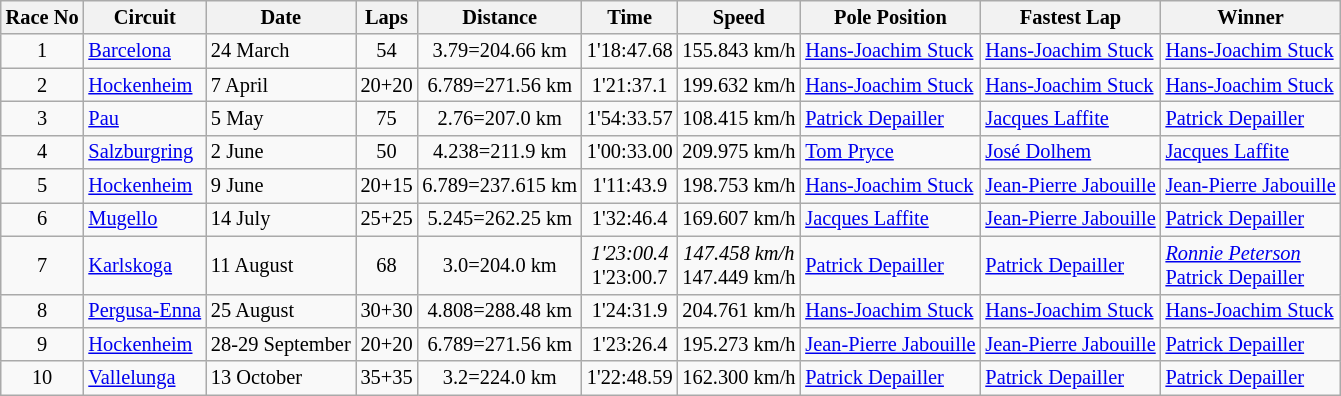<table class="wikitable" style="font-size: 85%; text-align:center">
<tr>
<th>Race No</th>
<th>Circuit</th>
<th>Date</th>
<th>Laps</th>
<th>Distance</th>
<th>Time</th>
<th>Speed</th>
<th>Pole Position</th>
<th>Fastest Lap</th>
<th>Winner</th>
</tr>
<tr>
<td>1</td>
<td align=left> <a href='#'>Barcelona</a></td>
<td align=left>24 March</td>
<td>54</td>
<td>3.79=204.66 km</td>
<td>1'18:47.68</td>
<td>155.843 km/h</td>
<td align=left> <a href='#'>Hans-Joachim Stuck</a></td>
<td align=left> <a href='#'>Hans-Joachim Stuck</a></td>
<td align=left> <a href='#'>Hans-Joachim Stuck</a></td>
</tr>
<tr>
<td>2</td>
<td align=left> <a href='#'>Hockenheim</a></td>
<td align=left>7 April</td>
<td>20+20</td>
<td>6.789=271.56 km</td>
<td>1'21:37.1</td>
<td>199.632 km/h</td>
<td align=left> <a href='#'>Hans-Joachim Stuck</a></td>
<td align=left> <a href='#'>Hans-Joachim Stuck</a></td>
<td align=left> <a href='#'>Hans-Joachim Stuck</a></td>
</tr>
<tr>
<td>3</td>
<td align=left> <a href='#'>Pau</a></td>
<td align=left>5 May</td>
<td>75</td>
<td>2.76=207.0 km</td>
<td>1'54:33.57</td>
<td>108.415 km/h</td>
<td align=left> <a href='#'>Patrick Depailler</a></td>
<td align=left> <a href='#'>Jacques Laffite</a></td>
<td align=left> <a href='#'>Patrick Depailler</a></td>
</tr>
<tr>
<td>4</td>
<td align=left> <a href='#'>Salzburgring</a></td>
<td align=left>2 June</td>
<td>50</td>
<td>4.238=211.9 km</td>
<td>1'00:33.00</td>
<td>209.975 km/h</td>
<td align=left> <a href='#'>Tom Pryce</a></td>
<td align=left> <a href='#'>José Dolhem</a></td>
<td align=left> <a href='#'>Jacques Laffite</a></td>
</tr>
<tr>
<td>5</td>
<td align=left> <a href='#'>Hockenheim</a></td>
<td align=left>9 June</td>
<td>20+15</td>
<td>6.789=237.615 km</td>
<td>1'11:43.9</td>
<td>198.753 km/h</td>
<td align=left> <a href='#'>Hans-Joachim Stuck</a></td>
<td align=left> <a href='#'>Jean-Pierre Jabouille</a></td>
<td align=left> <a href='#'>Jean-Pierre Jabouille</a></td>
</tr>
<tr>
<td>6</td>
<td align=left> <a href='#'>Mugello</a></td>
<td align=left>14 July</td>
<td>25+25</td>
<td>5.245=262.25 km</td>
<td>1'32:46.4</td>
<td>169.607 km/h</td>
<td align=left> <a href='#'>Jacques Laffite</a></td>
<td align=left> <a href='#'>Jean-Pierre Jabouille</a></td>
<td align=left> <a href='#'>Patrick Depailler</a></td>
</tr>
<tr>
<td>7</td>
<td align=left> <a href='#'>Karlskoga</a></td>
<td align=left>11 August</td>
<td>68</td>
<td>3.0=204.0 km</td>
<td><em>1'23:00.4</em><br>1'23:00.7</td>
<td><em>147.458 km/h</em><br>147.449 km/h</td>
<td align=left> <a href='#'>Patrick Depailler</a></td>
<td align=left> <a href='#'>Patrick Depailler</a></td>
<td align=left> <em><a href='#'>Ronnie Peterson</a></em><br> <a href='#'>Patrick Depailler</a></td>
</tr>
<tr>
<td>8</td>
<td align=left> <a href='#'>Pergusa-Enna</a></td>
<td align=left>25 August</td>
<td>30+30</td>
<td>4.808=288.48 km</td>
<td>1'24:31.9</td>
<td>204.761 km/h</td>
<td align=left> <a href='#'>Hans-Joachim Stuck</a></td>
<td align=left> <a href='#'>Hans-Joachim Stuck</a></td>
<td align=left> <a href='#'>Hans-Joachim Stuck</a></td>
</tr>
<tr>
<td>9</td>
<td align=left> <a href='#'>Hockenheim</a></td>
<td align=left>28-29 September</td>
<td>20+20</td>
<td>6.789=271.56 km</td>
<td>1'23:26.4</td>
<td>195.273 km/h</td>
<td align=left> <a href='#'>Jean-Pierre Jabouille</a></td>
<td align=left> <a href='#'>Jean-Pierre Jabouille</a></td>
<td align=left> <a href='#'>Patrick Depailler</a></td>
</tr>
<tr>
<td>10</td>
<td align=left> <a href='#'>Vallelunga</a></td>
<td align=left>13 October</td>
<td>35+35</td>
<td>3.2=224.0 km</td>
<td>1'22:48.59</td>
<td>162.300 km/h</td>
<td align=left> <a href='#'>Patrick Depailler</a></td>
<td align=left> <a href='#'>Patrick Depailler</a></td>
<td align=left> <a href='#'>Patrick Depailler</a></td>
</tr>
</table>
